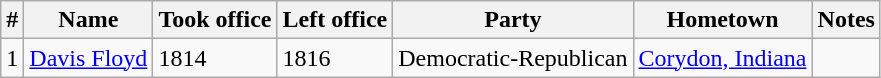<table class="wikitable sortable">
<tr>
<th>#</th>
<th>Name</th>
<th>Took office</th>
<th>Left office</th>
<th>Party</th>
<th>Hometown</th>
<th>Notes</th>
</tr>
<tr>
<td>1</td>
<td><a href='#'>Davis Floyd</a></td>
<td>1814</td>
<td>1816</td>
<td>Democratic-Republican</td>
<td><a href='#'>Corydon, Indiana</a></td>
<td></td>
</tr>
</table>
